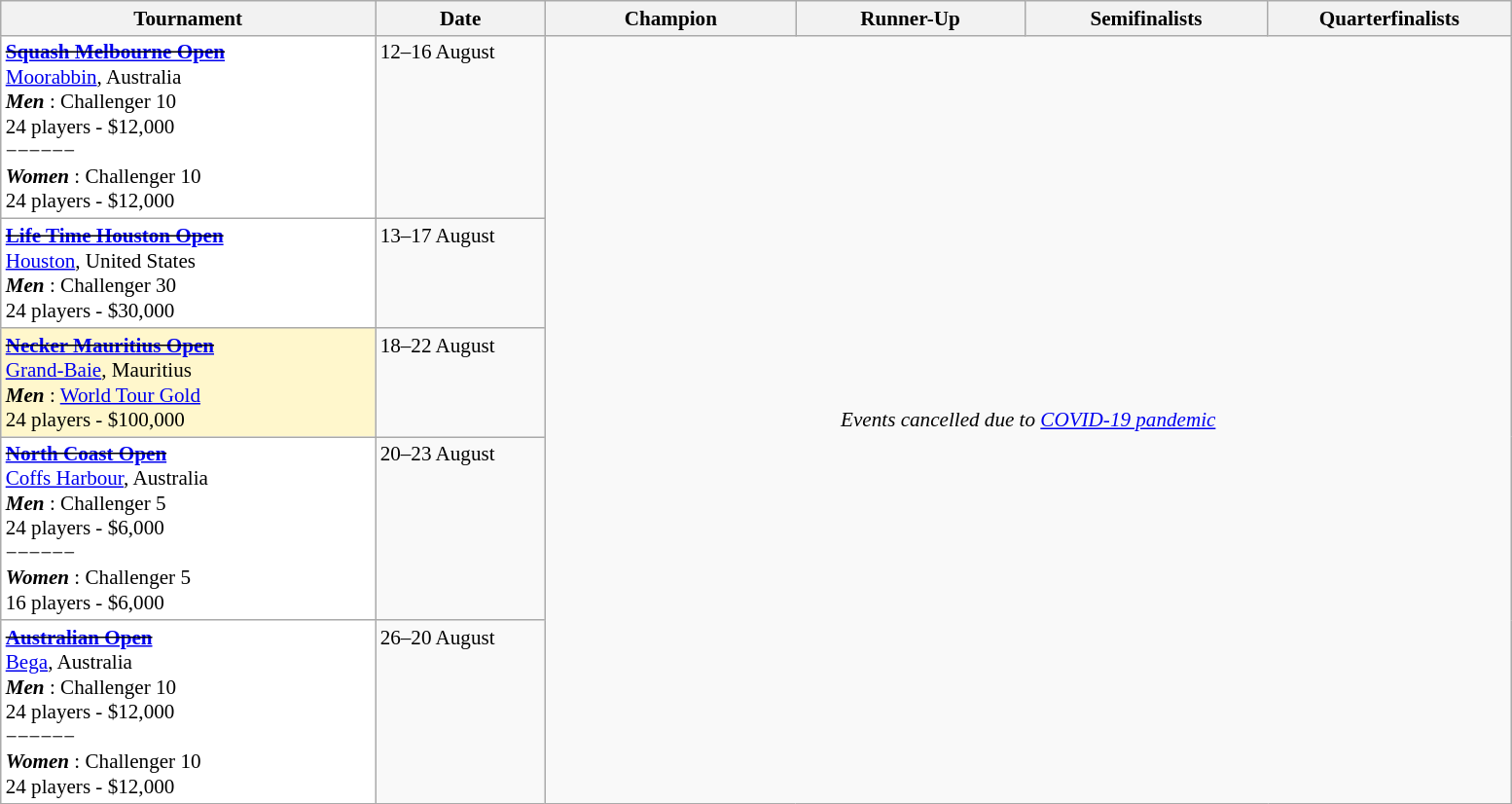<table class="wikitable" style="font-size:88%">
<tr>
<th width=250>Tournament</th>
<th width=110>Date</th>
<th width=165>Champion</th>
<th width=150>Runner-Up</th>
<th width=160>Semifinalists</th>
<th width=160>Quarterfinalists</th>
</tr>
<tr valign=top>
<td rowspan=1 style="background:#fff;"><strong><s><a href='#'>Squash Melbourne Open</a></s></strong><br> <a href='#'>Moorabbin</a>, Australia<br><strong> <em>Men</em> </strong>: Challenger 10<br>24 players - $12,000<br>−−−−−−<br><strong> <em>Women</em> </strong>: Challenger 10<br>24 players - $12,000</td>
<td rowspan=1>12–16 August</td>
<td colspan="4" rowspan="8" style="vertical-align:middle; text-align:center;"><em>Events cancelled due to <a href='#'>COVID-19 pandemic</a></em></td>
</tr>
<tr valign=top>
<td style="background:#fff;"><strong><s><a href='#'>Life Time Houston Open</a></s></strong><br> <a href='#'>Houston</a>, United States<br><strong> <em>Men</em> </strong>: Challenger 30<br>24 players - $30,000</td>
<td>13–17 August</td>
</tr>
<tr valign=top>
<td style="background:#fff7cc;"><strong><s><a href='#'>Necker Mauritius Open</a></s></strong><br> <a href='#'>Grand-Baie</a>, Mauritius<br><strong> <em>Men</em> </strong>: <a href='#'>World Tour Gold</a><br>24 players - $100,000</td>
<td>18–22 August</td>
</tr>
<tr valign=top>
<td rowspan=1 style="background:#fff;"><strong><s><a href='#'>North Coast Open</a></s></strong><br> <a href='#'>Coffs Harbour</a>, Australia<br><strong> <em>Men</em> </strong>: Challenger 5<br>24 players - $6,000<br>−−−−−−<br><strong> <em>Women</em> </strong>: Challenger 5<br>16 players - $6,000</td>
<td rowspan=1>20–23 August</td>
</tr>
<tr valign=top>
<td rowspan=2 style="background:#fff;"><strong><s><a href='#'>Australian Open</a></s></strong><br> <a href='#'>Bega</a>, Australia<br><strong> <em>Men</em> </strong>: Challenger 10<br>24 players - $12,000<br>−−−−−−<br><strong> <em>Women</em> </strong>: Challenger 10<br>24 players - $12,000</td>
<td rowspan=2>26–20 August</td>
</tr>
<tr valign=top>
</tr>
</table>
